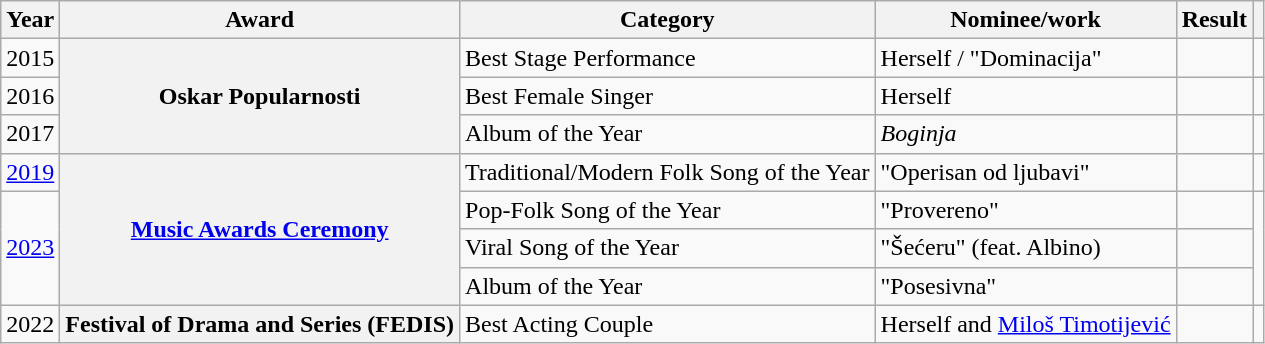<table class="wikitable">
<tr>
<th>Year</th>
<th>Award</th>
<th>Category</th>
<th>Nominee/work</th>
<th>Result</th>
<th></th>
</tr>
<tr>
<td>2015</td>
<th scope="row"; rowspan="3">Oskar Popularnosti</th>
<td>Best Stage Performance</td>
<td>Herself / "Dominacija"</td>
<td></td>
<td></td>
</tr>
<tr>
<td>2016</td>
<td>Best Female Singer</td>
<td>Herself</td>
<td></td>
<td></td>
</tr>
<tr>
<td>2017</td>
<td>Album of the Year</td>
<td><em>Boginja</em></td>
<td></td>
<td></td>
</tr>
<tr>
<td><a href='#'>2019</a></td>
<th rowspan="4"><a href='#'>Music Awards Ceremony</a></th>
<td>Traditional/Modern Folk Song of the Year</td>
<td>"Operisan od ljubavi"</td>
<td></td>
<td></td>
</tr>
<tr>
<td rowspan="3"><a href='#'>2023</a></td>
<td>Pop-Folk Song of the Year</td>
<td>"Provereno"</td>
<td></td>
<td rowspan="3"></td>
</tr>
<tr>
<td>Viral Song of the Year</td>
<td>"Šećeru" (feat. Albino)</td>
<td></td>
</tr>
<tr>
<td>Album of the Year</td>
<td>"Posesivna"</td>
<td></td>
</tr>
<tr>
<td>2022</td>
<th>Festival of Drama and Series (FEDIS)</th>
<td>Best Acting Couple</td>
<td>Herself and <a href='#'>Miloš Timotijević</a></td>
<td></td>
<td></td>
</tr>
</table>
